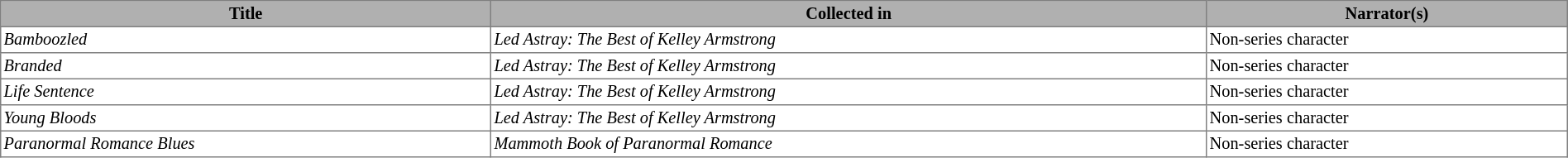<table class="sortable" border="1" cellpadding="2" cellspacing="0" style="font-size:85%; border-collapse:collapse; width:100%;">
<tr style="background:#b0b0b0;">
<th style="text-align:center;">Title</th>
<th style="text-align:center;">Collected in</th>
<th style="text-align:center;">Narrator(s)</th>
</tr>
<tr>
<td><em>Bamboozled</em></td>
<td><em>Led Astray: The Best of Kelley Armstrong</em></td>
<td>Non-series character</td>
</tr>
<tr>
<td><em>Branded</em></td>
<td><em>Led Astray: The Best of Kelley Armstrong</em></td>
<td>Non-series character</td>
</tr>
<tr>
<td><em>Life Sentence</em></td>
<td><em>Led Astray: The Best of Kelley Armstrong</em></td>
<td>Non-series character</td>
</tr>
<tr>
<td><em>Young Bloods</em></td>
<td><em>Led Astray: The Best of Kelley Armstrong</em></td>
<td>Non-series character</td>
</tr>
<tr>
<td><em>Paranormal Romance Blues</em></td>
<td><em>Mammoth Book of Paranormal Romance</em></td>
<td>Non-series character</td>
</tr>
</table>
